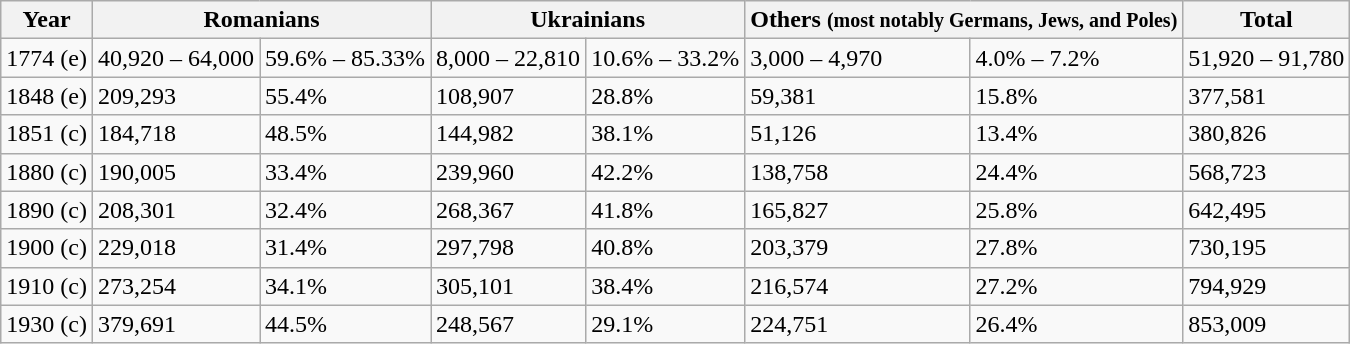<table class="wikitable">
<tr>
<th>Year</th>
<th colspan=2>Romanians</th>
<th colspan=2>Ukrainians</th>
<th colspan=2>Others <small>(most notably Germans, Jews, and Poles)</small></th>
<th>Total</th>
</tr>
<tr>
<td>1774 (e)</td>
<td>40,920 – 64,000</td>
<td>59.6% – 85.33%</td>
<td>8,000 – 22,810</td>
<td>10.6% – 33.2%</td>
<td>3,000 – 4,970</td>
<td>4.0% – 7.2%</td>
<td>51,920 – 91,780</td>
</tr>
<tr>
<td>1848 (e)</td>
<td>209,293</td>
<td>55.4%</td>
<td>108,907</td>
<td>28.8%</td>
<td>59,381</td>
<td>15.8%</td>
<td>377,581</td>
</tr>
<tr>
<td>1851 (c)</td>
<td>184,718</td>
<td>48.5%</td>
<td>144,982</td>
<td>38.1%</td>
<td>51,126</td>
<td>13.4%</td>
<td>380,826</td>
</tr>
<tr>
<td>1880 (c)</td>
<td>190,005</td>
<td>33.4%</td>
<td>239,960</td>
<td>42.2%</td>
<td>138,758</td>
<td>24.4%</td>
<td>568,723</td>
</tr>
<tr>
<td>1890 (c)</td>
<td>208,301</td>
<td>32.4%</td>
<td>268,367</td>
<td>41.8%</td>
<td>165,827</td>
<td>25.8%</td>
<td>642,495</td>
</tr>
<tr>
<td>1900 (c)</td>
<td>229,018</td>
<td>31.4%</td>
<td>297,798</td>
<td>40.8%</td>
<td>203,379</td>
<td>27.8%</td>
<td>730,195</td>
</tr>
<tr>
<td>1910 (c)</td>
<td>273,254</td>
<td>34.1%</td>
<td>305,101</td>
<td>38.4%</td>
<td>216,574</td>
<td>27.2%</td>
<td>794,929</td>
</tr>
<tr>
<td>1930 (c)</td>
<td>379,691</td>
<td>44.5%</td>
<td>248,567</td>
<td>29.1%</td>
<td>224,751</td>
<td>26.4%</td>
<td>853,009</td>
</tr>
</table>
